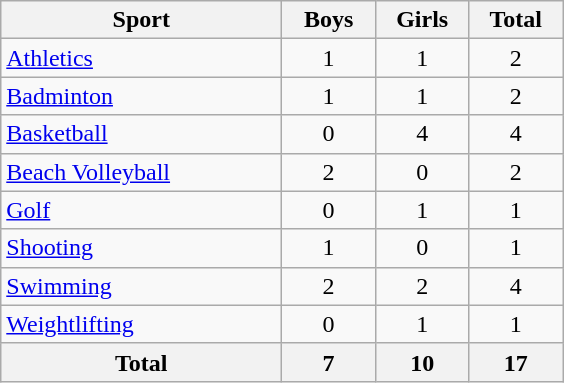<table class="wikitable sortable" style="text-align:center;">
<tr>
<th width=180>Sport</th>
<th width=55>Boys</th>
<th width=55>Girls</th>
<th width=55>Total</th>
</tr>
<tr>
<td align=left><a href='#'>Athletics</a></td>
<td>1</td>
<td>1</td>
<td>2</td>
</tr>
<tr>
<td align=left><a href='#'>Badminton</a></td>
<td>1</td>
<td>1</td>
<td>2</td>
</tr>
<tr>
<td align=left><a href='#'>Basketball</a></td>
<td>0</td>
<td>4</td>
<td>4</td>
</tr>
<tr>
<td align=left><a href='#'>Beach Volleyball</a></td>
<td>2</td>
<td>0</td>
<td>2</td>
</tr>
<tr>
<td align=left><a href='#'>Golf</a></td>
<td>0</td>
<td>1</td>
<td>1</td>
</tr>
<tr>
<td align=left><a href='#'>Shooting</a></td>
<td>1</td>
<td>0</td>
<td>1</td>
</tr>
<tr>
<td align=left><a href='#'>Swimming</a></td>
<td>2</td>
<td>2</td>
<td>4</td>
</tr>
<tr>
<td align=left><a href='#'>Weightlifting</a></td>
<td>0</td>
<td>1</td>
<td>1</td>
</tr>
<tr class="sortbottom">
<th>Total</th>
<th>7</th>
<th>10</th>
<th>17</th>
</tr>
</table>
